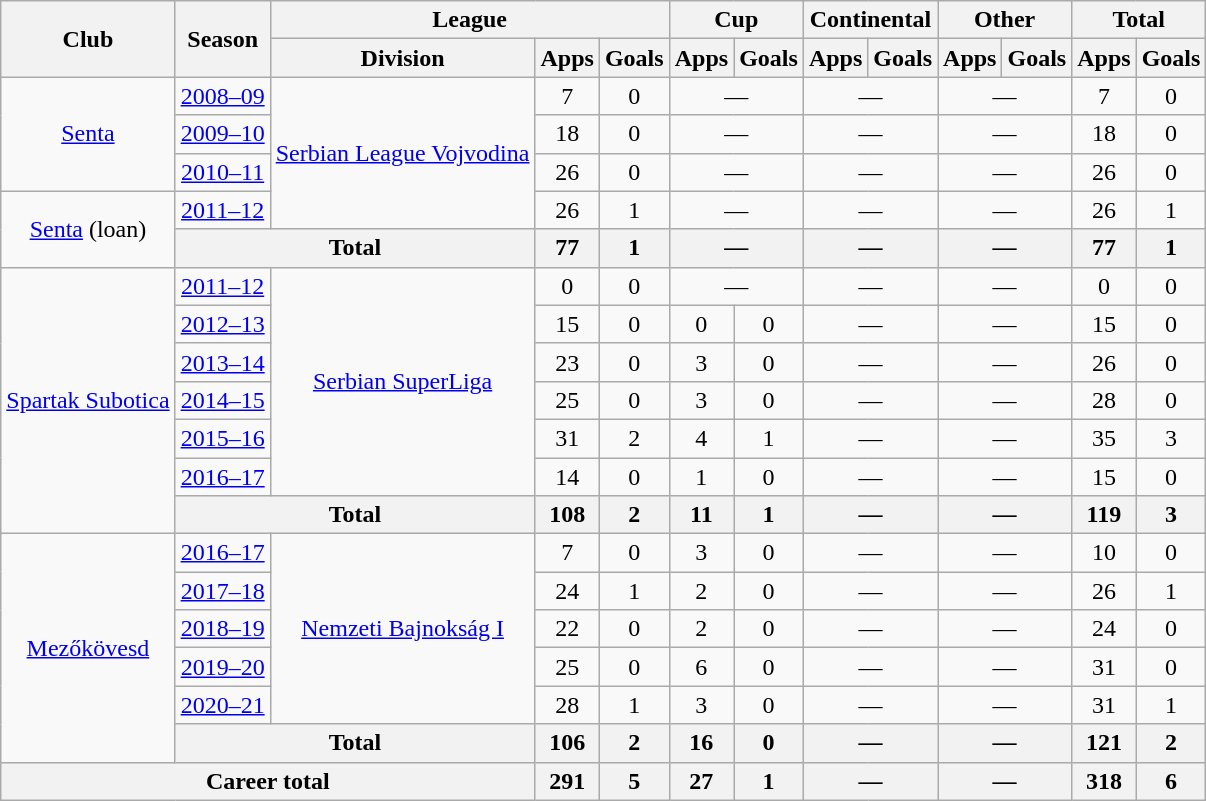<table class="wikitable" style="text-align:center">
<tr>
<th rowspan="2">Club</th>
<th rowspan="2">Season</th>
<th colspan="3">League</th>
<th colspan="2">Cup</th>
<th colspan="2">Continental</th>
<th colspan="2">Other</th>
<th colspan="2">Total</th>
</tr>
<tr>
<th>Division</th>
<th>Apps</th>
<th>Goals</th>
<th>Apps</th>
<th>Goals</th>
<th>Apps</th>
<th>Goals</th>
<th>Apps</th>
<th>Goals</th>
<th>Apps</th>
<th>Goals</th>
</tr>
<tr>
<td rowspan="3"><a href='#'>Senta</a></td>
<td><a href='#'>2008–09</a></td>
<td rowspan=4><a href='#'>Serbian League Vojvodina</a></td>
<td>7</td>
<td>0</td>
<td colspan="2">—</td>
<td colspan="2">—</td>
<td colspan="2">—</td>
<td>7</td>
<td>0</td>
</tr>
<tr>
<td><a href='#'>2009–10</a></td>
<td>18</td>
<td>0</td>
<td colspan="2">—</td>
<td colspan="2">—</td>
<td colspan="2">—</td>
<td>18</td>
<td>0</td>
</tr>
<tr>
<td><a href='#'>2010–11</a></td>
<td>26</td>
<td>0</td>
<td colspan="2">—</td>
<td colspan="2">—</td>
<td colspan="2">—</td>
<td>26</td>
<td>0</td>
</tr>
<tr>
<td rowspan="2"><a href='#'>Senta</a> (loan)</td>
<td><a href='#'>2011–12</a></td>
<td>26</td>
<td>1</td>
<td colspan="2">—</td>
<td colspan="2">—</td>
<td colspan="2">—</td>
<td>26</td>
<td>1</td>
</tr>
<tr>
<th colspan="2">Total</th>
<th>77</th>
<th>1</th>
<th colspan="2">—</th>
<th colspan="2">—</th>
<th colspan="2">—</th>
<th>77</th>
<th>1</th>
</tr>
<tr>
<td rowspan="7"><a href='#'>Spartak Subotica</a></td>
<td><a href='#'>2011–12</a></td>
<td rowspan=6><a href='#'>Serbian SuperLiga</a></td>
<td>0</td>
<td>0</td>
<td colspan="2">—</td>
<td colspan="2">—</td>
<td colspan="2">—</td>
<td>0</td>
<td>0</td>
</tr>
<tr>
<td><a href='#'>2012–13</a></td>
<td>15</td>
<td>0</td>
<td>0</td>
<td>0</td>
<td colspan="2">—</td>
<td colspan="2">—</td>
<td>15</td>
<td>0</td>
</tr>
<tr>
<td><a href='#'>2013–14</a></td>
<td>23</td>
<td>0</td>
<td>3</td>
<td>0</td>
<td colspan="2">—</td>
<td colspan="2">—</td>
<td>26</td>
<td>0</td>
</tr>
<tr>
<td><a href='#'>2014–15</a></td>
<td>25</td>
<td>0</td>
<td>3</td>
<td>0</td>
<td colspan="2">—</td>
<td colspan="2">—</td>
<td>28</td>
<td>0</td>
</tr>
<tr>
<td><a href='#'>2015–16</a></td>
<td>31</td>
<td>2</td>
<td>4</td>
<td>1</td>
<td colspan="2">—</td>
<td colspan="2">—</td>
<td>35</td>
<td>3</td>
</tr>
<tr>
<td><a href='#'>2016–17</a></td>
<td>14</td>
<td>0</td>
<td>1</td>
<td>0</td>
<td colspan="2">—</td>
<td colspan="2">—</td>
<td>15</td>
<td>0</td>
</tr>
<tr>
<th colspan="2">Total</th>
<th>108</th>
<th>2</th>
<th>11</th>
<th>1</th>
<th colspan="2">—</th>
<th colspan="2">—</th>
<th>119</th>
<th>3</th>
</tr>
<tr>
<td rowspan="6"><a href='#'>Mezőkövesd</a></td>
<td><a href='#'>2016–17</a></td>
<td rowspan=5><a href='#'>Nemzeti Bajnokság I</a></td>
<td>7</td>
<td>0</td>
<td>3</td>
<td>0</td>
<td colspan="2">—</td>
<td colspan="2">—</td>
<td>10</td>
<td>0</td>
</tr>
<tr>
<td><a href='#'>2017–18</a></td>
<td>24</td>
<td>1</td>
<td>2</td>
<td>0</td>
<td colspan="2">—</td>
<td colspan="2">—</td>
<td>26</td>
<td>1</td>
</tr>
<tr>
<td><a href='#'>2018–19</a></td>
<td>22</td>
<td>0</td>
<td>2</td>
<td>0</td>
<td colspan="2">—</td>
<td colspan="2">—</td>
<td>24</td>
<td>0</td>
</tr>
<tr>
<td><a href='#'>2019–20</a></td>
<td>25</td>
<td>0</td>
<td>6</td>
<td>0</td>
<td colspan="2">—</td>
<td colspan="2">—</td>
<td>31</td>
<td>0</td>
</tr>
<tr>
<td><a href='#'>2020–21</a></td>
<td>28</td>
<td>1</td>
<td>3</td>
<td>0</td>
<td colspan="2">—</td>
<td colspan="2">—</td>
<td>31</td>
<td>1</td>
</tr>
<tr>
<th colspan="2">Total</th>
<th>106</th>
<th>2</th>
<th>16</th>
<th>0</th>
<th colspan="2">—</th>
<th colspan="2">—</th>
<th>121</th>
<th>2</th>
</tr>
<tr>
<th colspan="3">Career total</th>
<th>291</th>
<th>5</th>
<th>27</th>
<th>1</th>
<th colspan="2">—</th>
<th colspan="2">—</th>
<th>318</th>
<th>6</th>
</tr>
</table>
